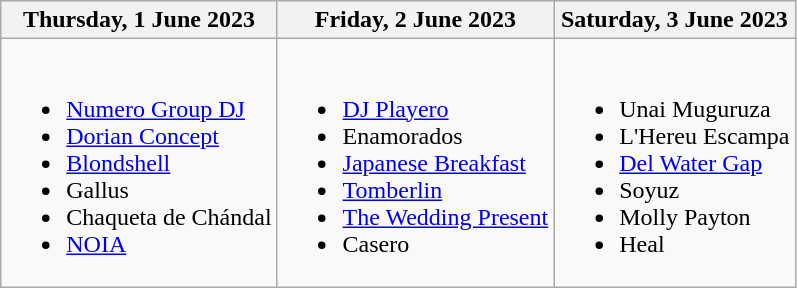<table class="wikitable">
<tr>
<th>Thursday, 1 June 2023</th>
<th>Friday, 2 June 2023</th>
<th>Saturday, 3 June 2023</th>
</tr>
<tr valign="top">
<td><br><ul><li><a href='#'>Numero Group DJ</a></li><li><a href='#'>Dorian Concept</a></li><li><a href='#'>Blondshell</a></li><li>Gallus</li><li>Chaqueta de Chándal</li><li><a href='#'>NOIA️️</a></li></ul></td>
<td><br><ul><li><a href='#'>DJ Playero</a></li><li>Enamorados</li><li><a href='#'>Japanese Breakfast</a></li><li><a href='#'>Tomberlin</a></li><li><a href='#'>The Wedding Present</a></li><li>Casero</li></ul></td>
<td><br><ul><li>Unai Muguruza</li><li>L'Hereu Escampa</li><li><a href='#'>Del Water Gap</a></li><li>Soyuz</li><li>Molly Payton</li><li>Heal</li></ul></td>
</tr>
</table>
